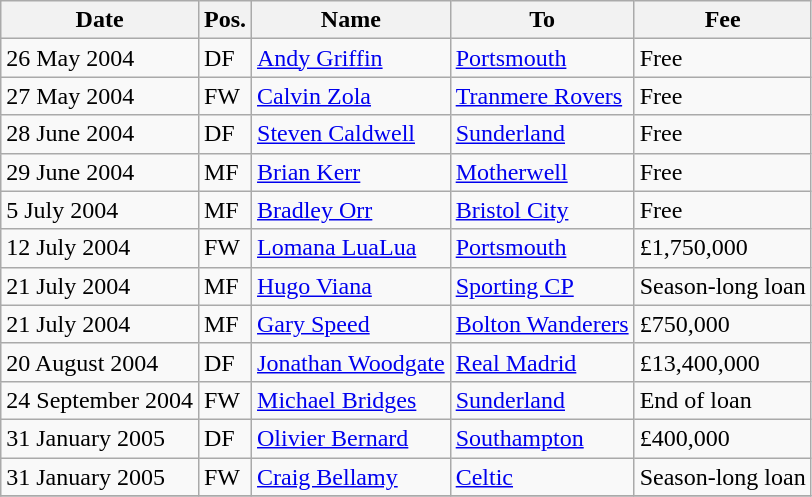<table class="wikitable">
<tr>
<th>Date</th>
<th>Pos.</th>
<th>Name</th>
<th>To</th>
<th>Fee</th>
</tr>
<tr>
<td>26 May 2004</td>
<td>DF</td>
<td> <a href='#'>Andy Griffin</a></td>
<td> <a href='#'>Portsmouth</a></td>
<td>Free</td>
</tr>
<tr>
<td>27 May 2004</td>
<td>FW</td>
<td> <a href='#'>Calvin Zola</a></td>
<td> <a href='#'>Tranmere Rovers</a></td>
<td>Free</td>
</tr>
<tr>
<td>28 June 2004</td>
<td>DF</td>
<td> <a href='#'>Steven Caldwell</a></td>
<td> <a href='#'>Sunderland</a></td>
<td>Free</td>
</tr>
<tr>
<td>29 June 2004</td>
<td>MF</td>
<td> <a href='#'>Brian Kerr</a></td>
<td> <a href='#'>Motherwell</a></td>
<td>Free</td>
</tr>
<tr>
<td>5 July 2004</td>
<td>MF</td>
<td> <a href='#'>Bradley Orr</a></td>
<td> <a href='#'>Bristol City</a></td>
<td>Free</td>
</tr>
<tr>
<td>12 July 2004</td>
<td>FW</td>
<td> <a href='#'>Lomana LuaLua</a></td>
<td> <a href='#'>Portsmouth</a></td>
<td>£1,750,000</td>
</tr>
<tr>
<td>21 July 2004</td>
<td>MF</td>
<td> <a href='#'>Hugo Viana</a></td>
<td> <a href='#'>Sporting CP</a></td>
<td>Season-long loan</td>
</tr>
<tr>
<td>21 July 2004</td>
<td>MF</td>
<td> <a href='#'>Gary Speed</a></td>
<td> <a href='#'>Bolton Wanderers</a></td>
<td>£750,000</td>
</tr>
<tr>
<td>20 August 2004</td>
<td>DF</td>
<td> <a href='#'>Jonathan Woodgate</a></td>
<td> <a href='#'>Real Madrid</a></td>
<td>£13,400,000</td>
</tr>
<tr>
<td>24 September 2004</td>
<td>FW</td>
<td> <a href='#'>Michael Bridges</a></td>
<td> <a href='#'>Sunderland</a></td>
<td>End of loan</td>
</tr>
<tr>
<td>31 January 2005</td>
<td>DF</td>
<td> <a href='#'>Olivier Bernard</a></td>
<td> <a href='#'>Southampton</a></td>
<td>£400,000</td>
</tr>
<tr>
<td>31 January 2005</td>
<td>FW</td>
<td> <a href='#'>Craig Bellamy</a></td>
<td> <a href='#'>Celtic</a></td>
<td>Season-long loan</td>
</tr>
<tr>
</tr>
</table>
